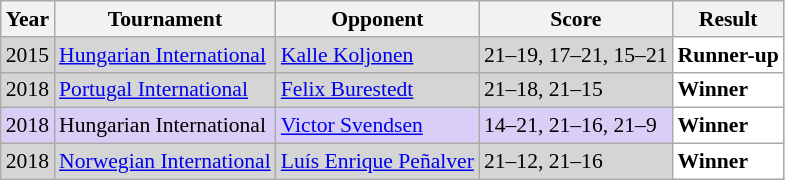<table class="sortable wikitable" style="font-size: 90%;">
<tr>
<th>Year</th>
<th>Tournament</th>
<th>Opponent</th>
<th>Score</th>
<th>Result</th>
</tr>
<tr style="background:#D5D5D5">
<td align="center">2015</td>
<td align="left"><a href='#'>Hungarian International</a></td>
<td align="left"> <a href='#'>Kalle Koljonen</a></td>
<td align="left">21–19, 17–21, 15–21</td>
<td style="text-align:left; background:white"> <strong>Runner-up</strong></td>
</tr>
<tr style="background:#D5D5D5">
<td align="center">2018</td>
<td align="left"><a href='#'>Portugal International</a></td>
<td align="left"> <a href='#'>Felix Burestedt</a></td>
<td align="left">21–18, 21–15</td>
<td style="text-align:left; background:white"> <strong>Winner</strong></td>
</tr>
<tr style="background:#D8CEF6">
<td align="center">2018</td>
<td align="left">Hungarian International</td>
<td align="left"> <a href='#'>Victor Svendsen</a></td>
<td align="left">14–21, 21–16, 21–9</td>
<td style="text-align:left; background:white"> <strong>Winner</strong></td>
</tr>
<tr style="background:#D5D5D5">
<td align="center">2018</td>
<td align="left"><a href='#'>Norwegian International</a></td>
<td align="left"> <a href='#'>Luís Enrique Peñalver</a></td>
<td align="left">21–12, 21–16</td>
<td style="text-align:left; background:white"> <strong>Winner</strong></td>
</tr>
</table>
